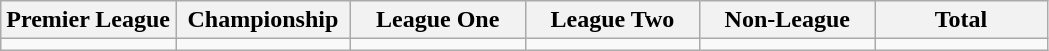<table class="wikitable">
<tr>
<th width="16.7%">Premier League</th>
<th width="16.7%">Championship</th>
<th width="16.7%">League One</th>
<th width="16.7%">League Two</th>
<th width="16.7%">Non-League</th>
<th width="16.7%">Total</th>
</tr>
<tr>
<td></td>
<td></td>
<td></td>
<td></td>
<td></td>
<td></td>
</tr>
</table>
